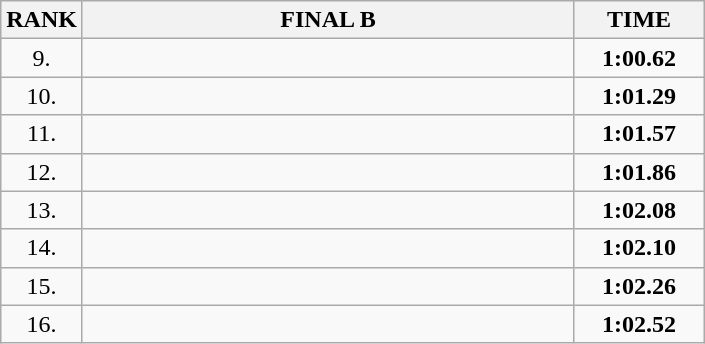<table class="wikitable">
<tr>
<th>RANK</th>
<th style="width: 20em">FINAL B</th>
<th style="width: 5em">TIME</th>
</tr>
<tr>
<td align="center">9.</td>
<td></td>
<td align="center"><strong>1:00.62</strong></td>
</tr>
<tr>
<td align="center">10.</td>
<td></td>
<td align="center"><strong>1:01.29</strong></td>
</tr>
<tr>
<td align="center">11.</td>
<td></td>
<td align="center"><strong>1:01.57</strong></td>
</tr>
<tr>
<td align="center">12.</td>
<td></td>
<td align="center"><strong>1:01.86</strong></td>
</tr>
<tr>
<td align="center">13.</td>
<td></td>
<td align="center"><strong>1:02.08</strong></td>
</tr>
<tr>
<td align="center">14.</td>
<td></td>
<td align="center"><strong>1:02.10</strong></td>
</tr>
<tr>
<td align="center">15.</td>
<td></td>
<td align="center"><strong>1:02.26</strong></td>
</tr>
<tr>
<td align="center">16.</td>
<td></td>
<td align="center"><strong>1:02.52</strong></td>
</tr>
</table>
